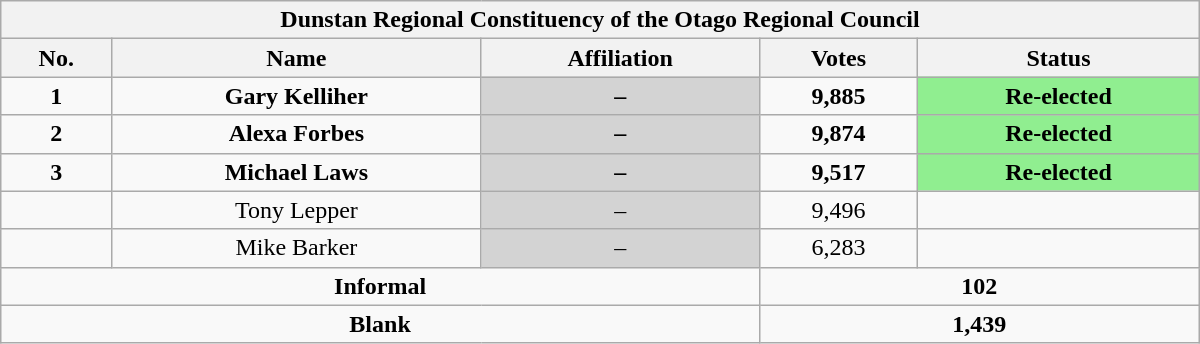<table class="wikitable"  style="text-align: center; width:50em">
<tr>
<th colspan="5">Dunstan Regional Constituency of the Otago Regional Council</th>
</tr>
<tr>
<th>No.</th>
<th>Name</th>
<th>Affiliation</th>
<th>Votes</th>
<th>Status</th>
</tr>
<tr>
<td><strong>1</strong></td>
<td><strong>Gary Kelliher</strong></td>
<td bgcolor="lightgrey"><strong>–</strong></td>
<td><strong>9,885</strong></td>
<td bgcolor="lightgreen"><strong>Re-elected </strong></td>
</tr>
<tr>
<td><strong>2</strong></td>
<td><strong>Alexa Forbes</strong></td>
<td bgcolor="lightgrey"><strong>–</strong></td>
<td><strong>9,874</strong></td>
<td bgcolor="lightgreen"><strong>Re-elected </strong></td>
</tr>
<tr>
<td><strong>3</strong></td>
<td><strong>Michael Laws</strong></td>
<td bgcolor="lightgrey"><strong>–</strong></td>
<td><strong>9,517</strong></td>
<td bgcolor="lightgreen"><strong>Re-elected </strong></td>
</tr>
<tr>
<td></td>
<td>Tony Lepper</td>
<td bgcolor="lightgrey">–</td>
<td>9,496</td>
<td></td>
</tr>
<tr>
<td></td>
<td>Mike Barker</td>
<td bgcolor="lightgrey">–</td>
<td>6,283</td>
<td></td>
</tr>
<tr>
<td colspan="3"><strong>Informal</strong></td>
<td colspan="2"><strong>102</strong></td>
</tr>
<tr>
<td colspan="3"><strong>Blank</strong></td>
<td colspan="2"><strong>1,439</strong></td>
</tr>
</table>
